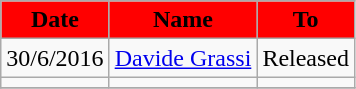<table class="wikitable sortable">
<tr>
<th style="background:Red; color:Black;">Date</th>
<th style="background:Red; color:Black;">Name</th>
<th style="background:Red; color:Black;">To</th>
</tr>
<tr>
<td>30/6/2016</td>
<td> <a href='#'>Davide Grassi</a></td>
<td>Released</td>
</tr>
<tr>
<td></td>
<td></td>
<td></td>
</tr>
<tr>
</tr>
</table>
